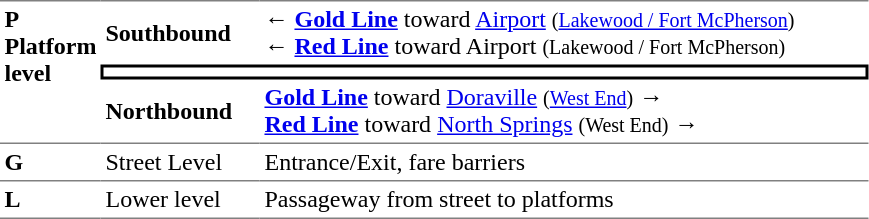<table border=0 cellspacing=0 cellpadding=3>
<tr>
<td style="border-top:solid 1px gray;border-bottom:solid 1px gray;" width=50 rowspan=3 valign=top><strong>P<br>Platform level</strong></td>
<td style="border-top:solid 1px gray;" width=100><strong>Southbound</strong></td>
<td style="border-top:solid 1px gray;" width=400>← <a href='#'><span><strong>Gold Line</strong></span></a> toward <a href='#'>Airport</a> <small>(<a href='#'>Lakewood / Fort McPherson</a>)</small><br>← <a href='#'><span><strong>Red Line</strong></span></a> toward Airport <small>(Lakewood / Fort McPherson)</small></td>
</tr>
<tr>
<td style="border: 2px solid black; border-image: none; text-align: center;" colspan="2"></td>
</tr>
<tr>
<td style="border-bottom:solid 1px gray;"><strong>Northbound</strong></td>
<td style="border-bottom:solid 1px gray;"> <a href='#'><span><strong>Gold Line</strong></span></a> toward <a href='#'>Doraville</a> <small>(<a href='#'>West End</a>)</small> →<br> <a href='#'><span><strong>Red Line</strong></span></a> toward <a href='#'>North Springs</a> <small>(West End)</small> →</td>
</tr>
<tr>
<td style="border-bottom:solid 1px gray;" width=50 valign=top><strong>G</strong></td>
<td style="border-bottom:solid 1px gray;" width=100 valign=top>Street Level</td>
<td style="border-bottom:solid 1px gray;" width=400 valign=top>Entrance/Exit, fare barriers</td>
</tr>
<tr>
<td style="border-bottom:solid 1px gray;" width=50 valign=top><strong>L</strong></td>
<td style="border-bottom:solid 1px gray;" width=100 valign=top>Lower level</td>
<td style="border-bottom:solid 1px gray;" width=400 valign=top>Passageway from street to platforms</td>
</tr>
</table>
